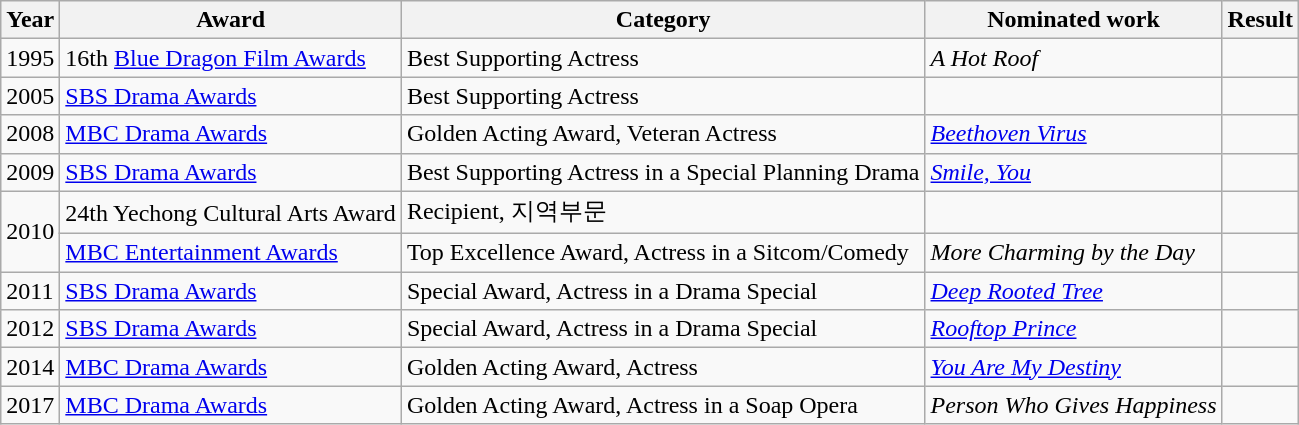<table class="wikitable">
<tr>
<th>Year</th>
<th>Award</th>
<th>Category</th>
<th>Nominated work</th>
<th>Result</th>
</tr>
<tr>
<td>1995</td>
<td>16th <a href='#'>Blue Dragon Film Awards</a></td>
<td>Best Supporting Actress</td>
<td><em>A Hot Roof</em></td>
<td></td>
</tr>
<tr>
<td>2005</td>
<td><a href='#'>SBS Drama Awards</a></td>
<td>Best Supporting Actress</td>
<td></td>
<td></td>
</tr>
<tr>
<td>2008</td>
<td><a href='#'>MBC Drama Awards</a></td>
<td>Golden Acting Award, Veteran Actress</td>
<td><em><a href='#'>Beethoven Virus</a></em></td>
<td></td>
</tr>
<tr>
<td>2009</td>
<td><a href='#'>SBS Drama Awards</a></td>
<td>Best Supporting Actress in a Special Planning Drama</td>
<td><em><a href='#'>Smile, You</a></em></td>
<td></td>
</tr>
<tr>
<td rowspan=2>2010</td>
<td>24th Yechong Cultural Arts Award</td>
<td>Recipient, 지역부문</td>
<td></td>
<td></td>
</tr>
<tr>
<td><a href='#'>MBC Entertainment Awards</a></td>
<td>Top Excellence Award, Actress in a Sitcom/Comedy</td>
<td><em>More Charming by the Day</em></td>
<td></td>
</tr>
<tr>
<td>2011</td>
<td><a href='#'>SBS Drama Awards</a></td>
<td>Special Award, Actress in a Drama Special</td>
<td><em><a href='#'>Deep Rooted Tree</a></em></td>
<td></td>
</tr>
<tr>
<td>2012</td>
<td><a href='#'>SBS Drama Awards</a></td>
<td>Special Award, Actress in a Drama Special</td>
<td><em><a href='#'>Rooftop Prince</a></em></td>
<td></td>
</tr>
<tr>
<td>2014</td>
<td><a href='#'>MBC Drama Awards</a></td>
<td>Golden Acting Award, Actress</td>
<td><em><a href='#'>You Are My Destiny</a></em></td>
<td></td>
</tr>
<tr>
<td>2017</td>
<td><a href='#'>MBC Drama Awards</a></td>
<td>Golden Acting Award, Actress in a Soap Opera</td>
<td><em>Person Who Gives Happiness</em></td>
<td></td>
</tr>
</table>
